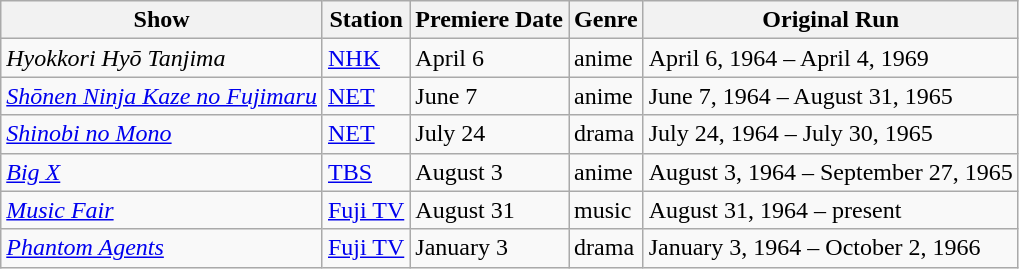<table class="wikitable sortable">
<tr>
<th>Show</th>
<th>Station</th>
<th>Premiere Date</th>
<th>Genre</th>
<th>Original Run</th>
</tr>
<tr>
<td><em>Hyokkori Hyō Tanjima</em></td>
<td><a href='#'>NHK</a></td>
<td>April 6</td>
<td>anime</td>
<td>April 6, 1964 – April 4, 1969</td>
</tr>
<tr>
<td><em><a href='#'>Shōnen Ninja Kaze no Fujimaru</a></em></td>
<td><a href='#'>NET</a></td>
<td>June 7</td>
<td>anime</td>
<td>June 7, 1964 – August 31, 1965</td>
</tr>
<tr>
<td><em><a href='#'>Shinobi no Mono</a></em></td>
<td><a href='#'>NET</a></td>
<td>July 24</td>
<td>drama</td>
<td>July 24, 1964 – July 30, 1965</td>
</tr>
<tr>
<td><em><a href='#'>Big X</a></em></td>
<td><a href='#'>TBS</a></td>
<td>August 3</td>
<td>anime</td>
<td>August 3, 1964 – September 27, 1965</td>
</tr>
<tr>
<td><em><a href='#'>Music Fair</a></em></td>
<td><a href='#'>Fuji TV</a></td>
<td>August 31</td>
<td>music</td>
<td>August 31, 1964 – present</td>
</tr>
<tr>
<td><em><a href='#'>Phantom Agents</a></em></td>
<td><a href='#'>Fuji TV</a></td>
<td>January 3</td>
<td>drama</td>
<td>January 3, 1964 – October 2, 1966</td>
</tr>
</table>
